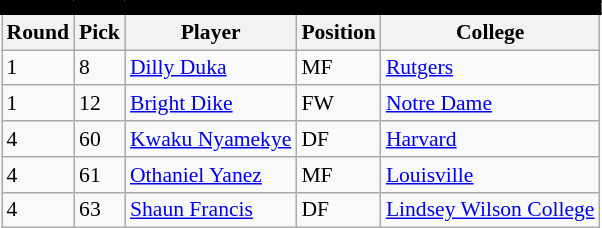<table class="wikitable sortable" style="text-align:center; font-size:90%; text-align:left;">
<tr style="border-spacing: 2px; border: 2px solid black;">
<td colspan="7" bgcolor="#000000" color="#000000" border="#FED000" align="center"><strong></strong></td>
</tr>
<tr>
<th><strong>Round</strong></th>
<th><strong>Pick</strong></th>
<th><strong>Player</strong></th>
<th><strong>Position</strong></th>
<th><strong>College</strong></th>
</tr>
<tr>
<td>1</td>
<td>8</td>
<td> <a href='#'>Dilly Duka</a></td>
<td>MF</td>
<td><a href='#'>Rutgers</a></td>
</tr>
<tr>
<td>1</td>
<td>12</td>
<td> <a href='#'>Bright Dike</a></td>
<td>FW</td>
<td><a href='#'>Notre Dame</a></td>
</tr>
<tr>
<td>4</td>
<td>60</td>
<td> <a href='#'>Kwaku Nyamekye</a></td>
<td>DF</td>
<td><a href='#'>Harvard</a></td>
</tr>
<tr>
<td>4</td>
<td>61</td>
<td> <a href='#'>Othaniel Yanez</a></td>
<td>MF</td>
<td><a href='#'>Louisville</a></td>
</tr>
<tr>
<td>4</td>
<td>63</td>
<td> <a href='#'>Shaun Francis</a></td>
<td>DF</td>
<td><a href='#'>Lindsey Wilson College</a></td>
</tr>
</table>
